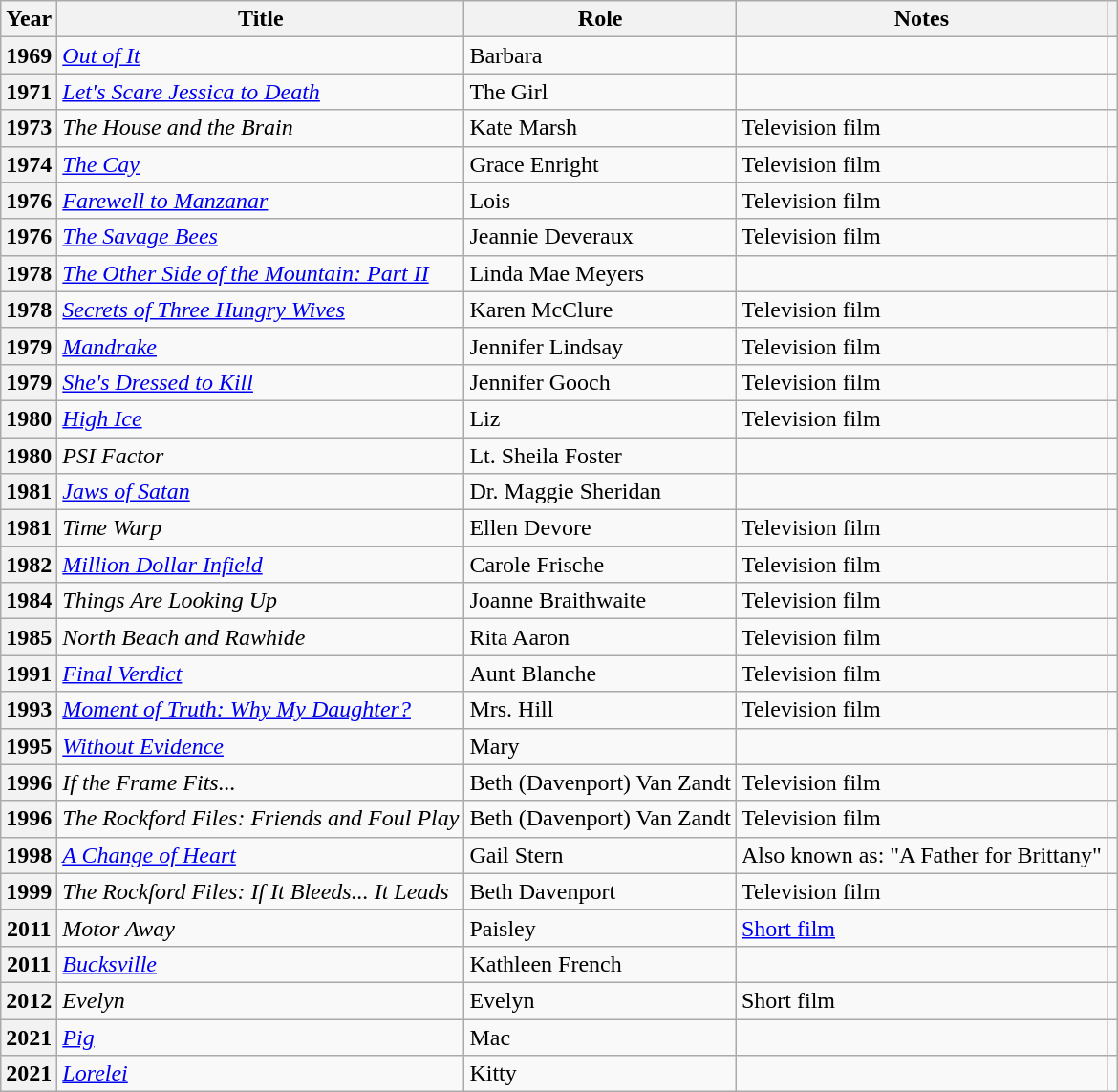<table class="wikitable sortable plainrowheaders" style="min-width:30em">
<tr>
<th>Year</th>
<th>Title</th>
<th>Role</th>
<th>Notes</th>
<th class="unsortable"></th>
</tr>
<tr>
<th scope="row">1969</th>
<td><em><a href='#'>Out of It</a></em></td>
<td>Barbara</td>
<td></td>
<td style="text-align:center;"></td>
</tr>
<tr>
<th scope="row">1971</th>
<td><em><a href='#'>Let's Scare Jessica to Death</a></em></td>
<td>The Girl</td>
<td></td>
<td style="text-align:center;"></td>
</tr>
<tr>
<th scope="row">1973</th>
<td data-sort-value="House Brain"><em>The House and the Brain</em></td>
<td>Kate Marsh</td>
<td>Television film</td>
<td style="text-align:center;"></td>
</tr>
<tr>
<th scope="row">1974</th>
<td data-sort-value="Cay"><em><a href='#'>The Cay</a></em></td>
<td>Grace Enright</td>
<td>Television film</td>
<td style="text-align:center;"></td>
</tr>
<tr>
<th scope="row">1976</th>
<td><em><a href='#'>Farewell to Manzanar</a></em></td>
<td>Lois</td>
<td>Television film</td>
<td style="text-align:center;"></td>
</tr>
<tr>
<th scope="row">1976</th>
<td data-sort-value="Savage Bees"><em><a href='#'>The Savage Bees</a></em></td>
<td>Jeannie Deveraux</td>
<td>Television film</td>
<td style="text-align:center;"></td>
</tr>
<tr>
<th scope="row">1978</th>
<td data-sort-value="Other Side Mountain"><em><a href='#'>The Other Side of the Mountain: Part II</a></em></td>
<td>Linda Mae Meyers</td>
<td></td>
<td style="text-align:center;"></td>
</tr>
<tr>
<th scope="row">1978</th>
<td><em><a href='#'>Secrets of Three Hungry Wives</a> </em></td>
<td>Karen McClure</td>
<td>Television film</td>
<td style="text-align:center;"></td>
</tr>
<tr>
<th scope="row">1979</th>
<td><em><a href='#'>Mandrake</a></em></td>
<td>Jennifer Lindsay</td>
<td>Television film</td>
<td style="text-align:center;"></td>
</tr>
<tr>
<th scope="row">1979</th>
<td><em><a href='#'>She's Dressed to Kill</a></em></td>
<td>Jennifer Gooch</td>
<td>Television film</td>
<td style="text-align:center;"></td>
</tr>
<tr>
<th scope="row">1980</th>
<td><em><a href='#'>High Ice</a></em></td>
<td>Liz</td>
<td>Television film</td>
<td style="text-align:center;"></td>
</tr>
<tr>
<th scope="row">1980</th>
<td><em>PSI Factor </em></td>
<td>Lt. Sheila Foster</td>
<td></td>
<td style="text-align:center;"></td>
</tr>
<tr>
<th scope="row">1981</th>
<td><em><a href='#'>Jaws of Satan</a></em></td>
<td>Dr. Maggie Sheridan</td>
<td></td>
<td style="text-align:center;"></td>
</tr>
<tr>
<th scope="row">1981</th>
<td><em>Time Warp</em></td>
<td>Ellen Devore</td>
<td>Television film</td>
<td style="text-align:center;"></td>
</tr>
<tr>
<th scope="row">1982</th>
<td><em><a href='#'>Million Dollar Infield</a></em></td>
<td>Carole Frische</td>
<td>Television film</td>
<td style="text-align:center;"></td>
</tr>
<tr>
<th scope="row">1984</th>
<td><em>Things Are Looking Up</em></td>
<td>Joanne Braithwaite</td>
<td>Television film</td>
<td style="text-align:center;"></td>
</tr>
<tr>
<th scope="row">1985</th>
<td><em>North Beach and Rawhide </em></td>
<td>Rita Aaron</td>
<td>Television film</td>
<td style="text-align:center;"></td>
</tr>
<tr>
<th scope="row">1991</th>
<td><em><a href='#'>Final Verdict</a></em></td>
<td>Aunt Blanche</td>
<td>Television film</td>
<td style="text-align:center;"></td>
</tr>
<tr>
<th scope="row">1993</th>
<td><em><a href='#'>Moment of Truth: Why My Daughter?</a></em></td>
<td>Mrs. Hill</td>
<td>Television film</td>
<td style="text-align:center;"></td>
</tr>
<tr>
<th scope="row">1995</th>
<td><em><a href='#'>Without Evidence</a></em></td>
<td>Mary</td>
<td></td>
<td style="text-align:center;"></td>
</tr>
<tr>
<th scope="row">1996</th>
<td><em>If the Frame Fits...</em></td>
<td>Beth (Davenport) Van Zandt</td>
<td>Television film</td>
<td style="text-align:center;"></td>
</tr>
<tr>
<th scope="row">1996</th>
<td data-sort-value="Rockford Files"><em>The Rockford Files: Friends and Foul Play</em></td>
<td>Beth (Davenport) Van Zandt</td>
<td>Television film</td>
<td style="text-align:center;"></td>
</tr>
<tr>
<th scope="row">1998</th>
<td data-sort-value="Change Heart"><em><a href='#'>A Change of Heart</a></em></td>
<td>Gail Stern</td>
<td>Also known as: "A Father for Brittany"</td>
<td style="text-align:center;"></td>
</tr>
<tr>
<th scope="row">1999</th>
<td data-sort-value="Rockford Files: If It Bleeds"><em>The Rockford Files: If It Bleeds... It Leads</em></td>
<td>Beth Davenport</td>
<td>Television film</td>
<td style="text-align:center;"></td>
</tr>
<tr>
<th scope="row">2011</th>
<td><em>Motor Away</em></td>
<td>Paisley</td>
<td><a href='#'>Short film</a></td>
<td style="text-align:center;"></td>
</tr>
<tr>
<th scope="row">2011</th>
<td><em><a href='#'>Bucksville</a></em></td>
<td>Kathleen French</td>
<td></td>
<td style="text-align:center;"></td>
</tr>
<tr>
<th scope="row">2012</th>
<td><em>Evelyn</em></td>
<td>Evelyn</td>
<td>Short film</td>
<td style="text-align:center;"></td>
</tr>
<tr>
<th scope="row">2021</th>
<td><em><a href='#'>Pig</a></em></td>
<td>Mac</td>
<td></td>
<td style="text-align:center;"></td>
</tr>
<tr>
<th scope="row">2021</th>
<td><em><a href='#'>Lorelei</a></em></td>
<td>Kitty</td>
<td></td>
<td style="text-align:center;"></td>
</tr>
</table>
